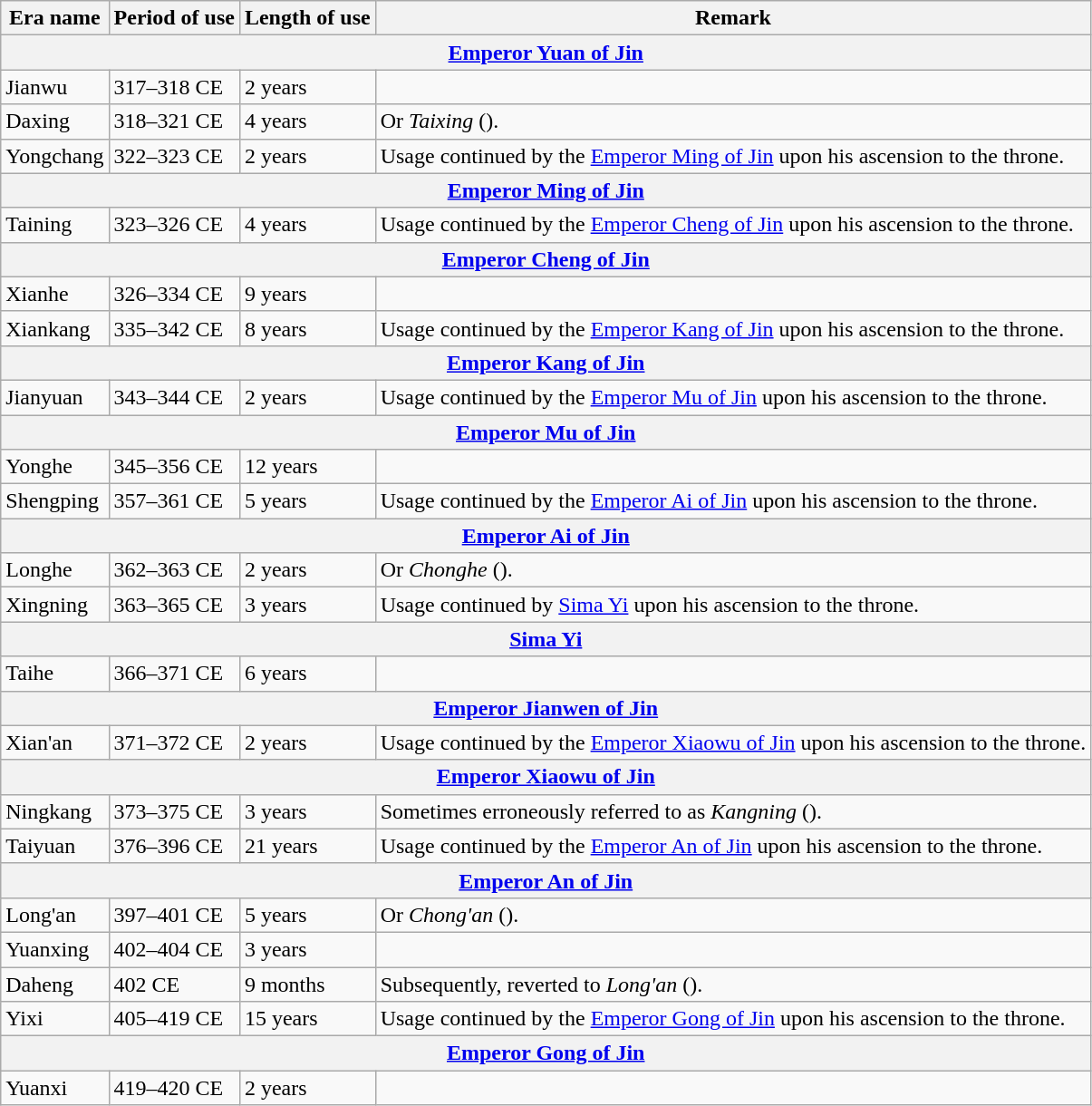<table class="wikitable">
<tr>
<th>Era name</th>
<th>Period of use</th>
<th>Length of use</th>
<th>Remark</th>
</tr>
<tr>
<th colspan="4"><a href='#'>Emperor Yuan of Jin</a><br></th>
</tr>
<tr>
<td>Jianwu<br></td>
<td>317–318 CE</td>
<td>2 years</td>
<td></td>
</tr>
<tr>
<td>Daxing<br></td>
<td>318–321 CE</td>
<td>4 years</td>
<td>Or <em>Taixing</em> ().</td>
</tr>
<tr>
<td>Yongchang<br></td>
<td>322–323 CE</td>
<td>2 years</td>
<td>Usage continued by the <a href='#'>Emperor Ming of Jin</a> upon his ascension to the throne.</td>
</tr>
<tr>
<th colspan="4"><a href='#'>Emperor Ming of Jin</a><br></th>
</tr>
<tr>
<td>Taining<br></td>
<td>323–326 CE</td>
<td>4 years</td>
<td>Usage continued by the <a href='#'>Emperor Cheng of Jin</a> upon his ascension to the throne.</td>
</tr>
<tr>
<th colspan="4"><a href='#'>Emperor Cheng of Jin</a><br></th>
</tr>
<tr>
<td>Xianhe<br></td>
<td>326–334 CE</td>
<td>9 years</td>
<td></td>
</tr>
<tr>
<td>Xiankang<br></td>
<td>335–342 CE</td>
<td>8 years</td>
<td>Usage continued by the <a href='#'>Emperor Kang of Jin</a> upon his ascension to the throne.</td>
</tr>
<tr>
<th colspan="4"><a href='#'>Emperor Kang of Jin</a><br></th>
</tr>
<tr>
<td>Jianyuan<br></td>
<td>343–344 CE</td>
<td>2 years</td>
<td>Usage continued by the <a href='#'>Emperor Mu of Jin</a> upon his ascension to the throne.</td>
</tr>
<tr>
<th colspan="4"><a href='#'>Emperor Mu of Jin</a><br></th>
</tr>
<tr>
<td>Yonghe<br></td>
<td>345–356 CE</td>
<td>12 years</td>
<td></td>
</tr>
<tr>
<td>Shengping<br></td>
<td>357–361 CE</td>
<td>5 years</td>
<td>Usage continued by the <a href='#'>Emperor Ai of Jin</a> upon his ascension to the throne. </td>
</tr>
<tr>
<th colspan="4"><a href='#'>Emperor Ai of Jin</a><br></th>
</tr>
<tr>
<td>Longhe<br></td>
<td>362–363 CE</td>
<td>2 years</td>
<td>Or <em>Chonghe</em> ().</td>
</tr>
<tr>
<td>Xingning<br></td>
<td>363–365 CE</td>
<td>3 years</td>
<td>Usage continued by <a href='#'>Sima Yi</a> upon his ascension to the throne.</td>
</tr>
<tr>
<th colspan="4"><a href='#'>Sima Yi</a><br></th>
</tr>
<tr>
<td>Taihe<br></td>
<td>366–371 CE</td>
<td>6 years</td>
<td></td>
</tr>
<tr>
<th colspan="4"><a href='#'>Emperor Jianwen of Jin</a><br></th>
</tr>
<tr>
<td>Xian'an<br></td>
<td>371–372 CE</td>
<td>2 years</td>
<td>Usage continued by the <a href='#'>Emperor Xiaowu of Jin</a> upon his ascension to the throne.</td>
</tr>
<tr>
<th colspan="4"><a href='#'>Emperor Xiaowu of Jin</a><br></th>
</tr>
<tr>
<td>Ningkang<br></td>
<td>373–375 CE</td>
<td>3 years</td>
<td>Sometimes erroneously referred to as <em>Kangning</em> ().</td>
</tr>
<tr>
<td>Taiyuan<br></td>
<td>376–396 CE</td>
<td>21 years</td>
<td>Usage continued by the <a href='#'>Emperor An of Jin</a> upon his ascension to the throne.</td>
</tr>
<tr>
<th colspan="4"><a href='#'>Emperor An of Jin</a><br></th>
</tr>
<tr>
<td>Long'an<br></td>
<td>397–401 CE</td>
<td>5 years</td>
<td>Or <em>Chong'an</em> ().</td>
</tr>
<tr>
<td>Yuanxing<br></td>
<td>402–404 CE</td>
<td>3 years</td>
<td></td>
</tr>
<tr>
<td>Daheng<br></td>
<td>402 CE</td>
<td>9 months</td>
<td>Subsequently, reverted to <em>Long'an</em> ().</td>
</tr>
<tr>
<td>Yixi<br></td>
<td>405–419 CE</td>
<td>15 years</td>
<td>Usage continued by the <a href='#'>Emperor Gong of Jin</a> upon his ascension to the throne.</td>
</tr>
<tr>
<th colspan="4"><a href='#'>Emperor Gong of Jin</a><br></th>
</tr>
<tr>
<td>Yuanxi<br></td>
<td>419–420 CE</td>
<td>2 years</td>
<td></td>
</tr>
</table>
